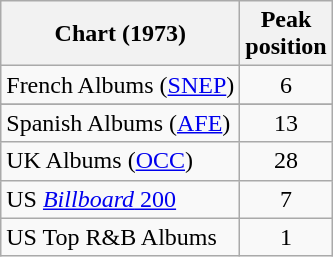<table class="wikitable sortable plainrowheaders" style="text-align:center;">
<tr>
<th scope="col">Chart (1973)</th>
<th scope="col">Peak<br> position</th>
</tr>
<tr>
<td align="left">French Albums (<a href='#'>SNEP</a>)</td>
<td>6</td>
</tr>
<tr>
</tr>
<tr>
<td align="left">Spanish Albums (<a href='#'>AFE</a>)</td>
<td>13</td>
</tr>
<tr>
<td align="left">UK Albums (<a href='#'>OCC</a>)</td>
<td>28</td>
</tr>
<tr>
<td align="left">US <a href='#'><em>Billboard</em> 200</a></td>
<td>7</td>
</tr>
<tr>
<td align="left">US Top R&B Albums</td>
<td>1</td>
</tr>
</table>
